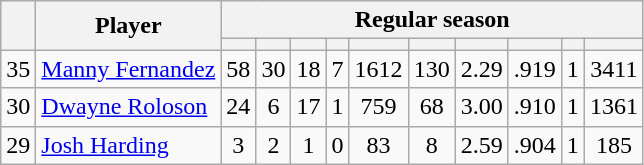<table class="wikitable plainrowheaders" style="text-align:center;">
<tr>
<th scope="col" rowspan="2"></th>
<th scope="col" rowspan="2">Player</th>
<th scope=colgroup colspan=10>Regular season</th>
</tr>
<tr>
<th scope="col"></th>
<th scope="col"></th>
<th scope="col"></th>
<th scope="col"></th>
<th scope="col"></th>
<th scope="col"></th>
<th scope="col"></th>
<th scope="col"></th>
<th scope="col"></th>
<th scope="col"></th>
</tr>
<tr>
<td scope="row">35</td>
<td align="left"><a href='#'>Manny Fernandez</a></td>
<td>58</td>
<td>30</td>
<td>18</td>
<td>7</td>
<td>1612</td>
<td>130</td>
<td>2.29</td>
<td>.919</td>
<td>1</td>
<td>3411</td>
</tr>
<tr>
<td scope="row">30</td>
<td align="left"><a href='#'>Dwayne Roloson</a></td>
<td>24</td>
<td>6</td>
<td>17</td>
<td>1</td>
<td>759</td>
<td>68</td>
<td>3.00</td>
<td>.910</td>
<td>1</td>
<td>1361</td>
</tr>
<tr>
<td scope="row">29</td>
<td align="left"><a href='#'>Josh Harding</a></td>
<td>3</td>
<td>2</td>
<td>1</td>
<td>0</td>
<td>83</td>
<td>8</td>
<td>2.59</td>
<td>.904</td>
<td>1</td>
<td>185</td>
</tr>
</table>
